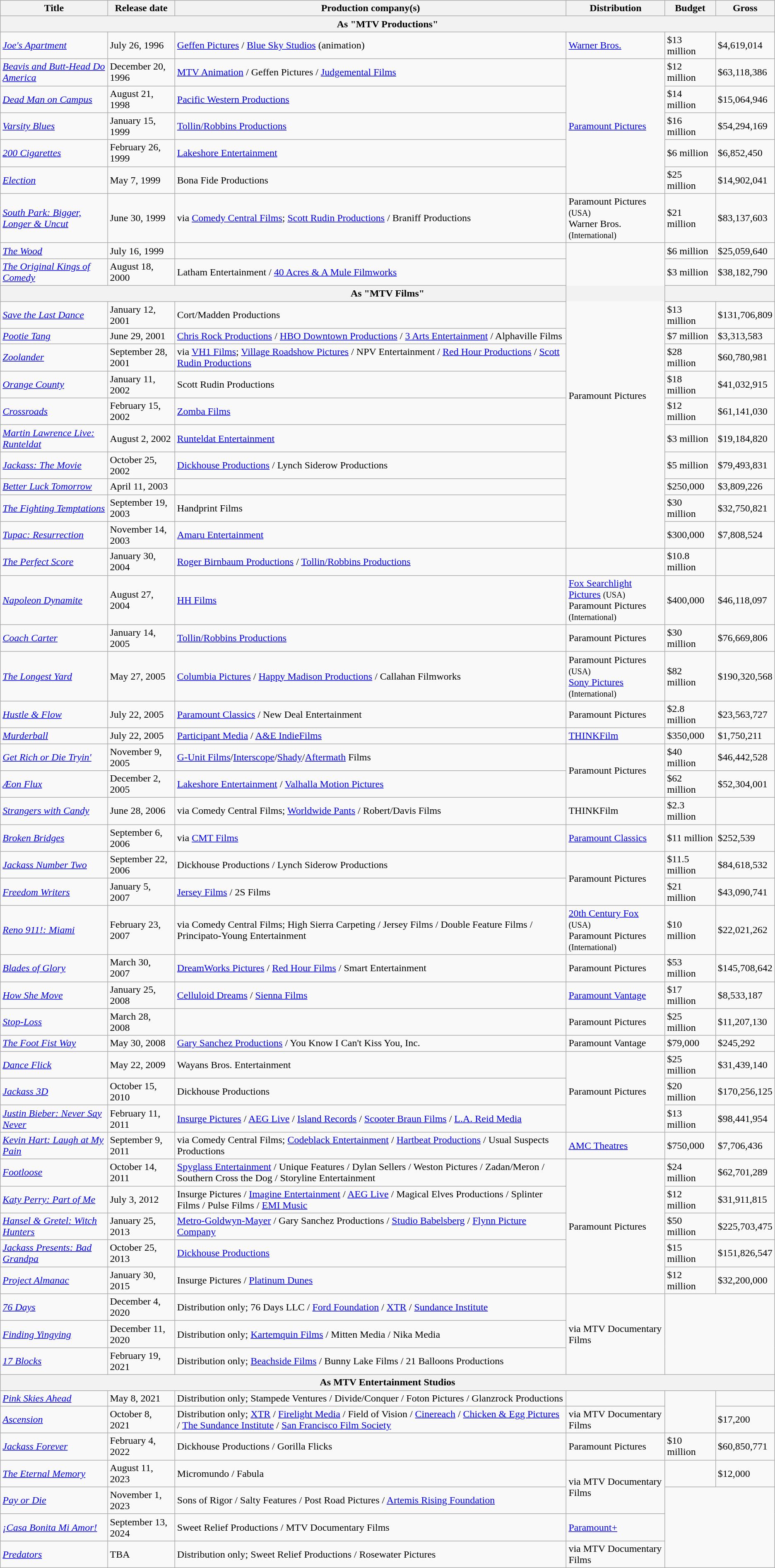<table class="wikitable sortable">
<tr>
<th scope="col">Title</th>
<th scope="col">Release date</th>
<th scope="col">Production company(s)</th>
<th scope="col">Distribution</th>
<th scope="col">Budget</th>
<th scope="col">Gross</th>
</tr>
<tr>
<th colspan=6>As "MTV Productions"</th>
</tr>
<tr>
<td><em><a href='#'>Joe's Apartment</a></em></td>
<td>July 26, 1996</td>
<td><a href='#'>Geffen Pictures</a> / <a href='#'>Blue Sky Studios</a> (animation)</td>
<td><a href='#'>Warner Bros.</a></td>
<td>$13 million</td>
<td>$4,619,014</td>
</tr>
<tr>
<td><em><a href='#'>Beavis and Butt-Head Do America</a></em></td>
<td>December 20, 1996</td>
<td><a href='#'>MTV Animation</a> / Geffen Pictures / <a href='#'>Judgemental Films</a></td>
<td rowspan="5"><a href='#'>Paramount Pictures</a></td>
<td>$12 million</td>
<td>$63,118,386</td>
</tr>
<tr>
<td><em><a href='#'>Dead Man on Campus</a></em></td>
<td>August 21, 1998</td>
<td><a href='#'>Pacific Western Productions</a></td>
<td>$14 million</td>
<td>$15,064,946</td>
</tr>
<tr>
<td><em><a href='#'>Varsity Blues</a></em></td>
<td>January 15, 1999</td>
<td><a href='#'>Tollin/Robbins Productions</a></td>
<td>$16 million</td>
<td>$54,294,169</td>
</tr>
<tr>
<td><em><a href='#'>200 Cigarettes</a></em></td>
<td>February 26, 1999</td>
<td><a href='#'>Lakeshore Entertainment</a></td>
<td>$6 million</td>
<td>$6,852,450</td>
</tr>
<tr>
<td><em><a href='#'>Election</a></em></td>
<td>May 7, 1999</td>
<td>Bona Fide Productions</td>
<td>$25 million</td>
<td>$14,902,041</td>
</tr>
<tr>
<td><em><a href='#'>South Park: Bigger, Longer & Uncut</a></em></td>
<td>June 30, 1999</td>
<td>via <a href='#'>Comedy Central Films</a>; <a href='#'>Scott Rudin Productions</a> / Braniff Productions</td>
<td>Paramount Pictures <small>(USA)</small><br>Warner Bros. <small>(International)</small></td>
<td>$21 million</td>
<td>$83,137,603</td>
</tr>
<tr>
<td><em><a href='#'>The Wood</a></em></td>
<td>July 16, 1999</td>
<td></td>
<td rowspan="13">Paramount Pictures</td>
<td>$6 million</td>
<td>$25,059,640</td>
</tr>
<tr>
<td><em><a href='#'>The Original Kings of Comedy</a></em></td>
<td>August 18, 2000</td>
<td>Latham Entertainment / <a href='#'>40 Acres & A Mule Filmworks</a></td>
<td>$3 million</td>
<td>$38,182,790</td>
</tr>
<tr>
<th colspan=6>As "MTV Films"</th>
</tr>
<tr>
<td><em><a href='#'>Save the Last Dance</a></em></td>
<td>January 12, 2001</td>
<td>Cort/Madden Productions</td>
<td>$13 million</td>
<td>$131,706,809</td>
</tr>
<tr>
<td><em><a href='#'>Pootie Tang</a></em></td>
<td>June 29, 2001</td>
<td><a href='#'>Chris Rock Productions</a> / <a href='#'>HBO Downtown Productions</a> / <a href='#'>3 Arts Entertainment</a> / Alphaville Films</td>
<td>$7 million</td>
<td>$3,313,583</td>
</tr>
<tr>
<td><em><a href='#'>Zoolander</a></em></td>
<td>September 28, 2001</td>
<td>via <a href='#'>VH1 Films</a>; <a href='#'>Village Roadshow Pictures</a> / NPV Entertainment / <a href='#'>Red Hour Productions</a> / <a href='#'>Scott Rudin Productions</a></td>
<td>$28 million</td>
<td>$60,780,981</td>
</tr>
<tr>
<td><em><a href='#'>Orange County</a></em></td>
<td>January 11, 2002</td>
<td>Scott Rudin Productions</td>
<td>$18 million</td>
<td>$41,032,915</td>
</tr>
<tr>
<td><em><a href='#'>Crossroads</a></em></td>
<td>February 15, 2002</td>
<td><a href='#'>Zomba Films</a></td>
<td>$12 million</td>
<td>$61,141,030</td>
</tr>
<tr>
<td><em><a href='#'>Martin Lawrence Live: Runteldat</a></em></td>
<td>August 2, 2002</td>
<td><a href='#'>Runteldat Entertainment</a></td>
<td>$3 million</td>
<td>$19,184,820</td>
</tr>
<tr>
<td><em><a href='#'>Jackass: The Movie</a></em></td>
<td>October 25, 2002</td>
<td><a href='#'>Dickhouse Productions</a> / Lynch Siderow Productions</td>
<td>$5 million</td>
<td>$79,493,831</td>
</tr>
<tr>
<td><em><a href='#'>Better Luck Tomorrow</a></em></td>
<td>April 11, 2003</td>
<td></td>
<td>$250,000</td>
<td>$3,809,226</td>
</tr>
<tr>
<td><em><a href='#'>The Fighting Temptations</a></em></td>
<td>September 19, 2003</td>
<td>Handprint Films</td>
<td>$30 million</td>
<td>$32,750,821</td>
</tr>
<tr>
<td><em><a href='#'>Tupac: Resurrection</a></em></td>
<td>November 14, 2003</td>
<td><a href='#'>Amaru Entertainment</a></td>
<td>$300,000</td>
<td>$7,808,524</td>
</tr>
<tr>
<td><em><a href='#'>The Perfect Score</a></em></td>
<td>January 30, 2004</td>
<td><a href='#'>Roger Birnbaum Productions</a> / <a href='#'>Tollin/Robbins Productions</a></td>
<td></td>
<td>$10.8 million</td>
</tr>
<tr>
<td><em><a href='#'>Napoleon Dynamite</a></em></td>
<td>August 27, 2004</td>
<td><a href='#'>HH Films</a></td>
<td><a href='#'>Fox Searchlight Pictures</a> <small>(USA)</small><br>Paramount Pictures <small>(International)</small></td>
<td>$400,000</td>
<td>$46,118,097</td>
</tr>
<tr>
<td><em><a href='#'>Coach Carter</a></em></td>
<td>January 14, 2005</td>
<td><a href='#'>Tollin/Robbins Productions</a></td>
<td>Paramount Pictures</td>
<td>$30 million</td>
<td>$76,669,806</td>
</tr>
<tr>
<td><em><a href='#'>The Longest Yard</a></em></td>
<td>May 27, 2005</td>
<td><a href='#'>Columbia Pictures</a> / <a href='#'>Happy Madison Productions</a> / Callahan Filmworks</td>
<td>Paramount Pictures <small>(USA)</small><br><a href='#'>Sony Pictures</a> <small>(International)</small></td>
<td>$82 million</td>
<td>$190,320,568</td>
</tr>
<tr>
<td><em><a href='#'>Hustle & Flow</a></em></td>
<td>July 22, 2005</td>
<td><a href='#'>Paramount Classics</a> / New Deal Entertainment</td>
<td>Paramount Pictures</td>
<td>$2.8 million</td>
<td>$23,563,727</td>
</tr>
<tr>
<td><em><a href='#'>Murderball</a></em></td>
<td>July 22, 2005</td>
<td><a href='#'>Participant Media</a> / <a href='#'>A&E IndieFilms</a></td>
<td><a href='#'>THINKFilm</a></td>
<td>$350,000</td>
<td>$1,750,211</td>
</tr>
<tr>
<td><em><a href='#'>Get Rich or Die Tryin'</a></em></td>
<td>November 9, 2005</td>
<td><a href='#'>G-Unit Films</a>/<a href='#'>Interscope</a>/<a href='#'>Shady</a>/<a href='#'>Aftermath</a> Films</td>
<td rowspan="2">Paramount Pictures</td>
<td>$40 million</td>
<td>$46,442,528</td>
</tr>
<tr>
<td><em><a href='#'>Æon Flux</a></em></td>
<td>December 2, 2005</td>
<td><a href='#'>Lakeshore Entertainment</a> / <a href='#'>Valhalla Motion Pictures</a></td>
<td>$62 million</td>
<td>$52,304,001</td>
</tr>
<tr>
<td><em><a href='#'>Strangers with Candy</a></em></td>
<td>June 28, 2006</td>
<td>via Comedy Central Films; <a href='#'>Worldwide Pants</a> / Robert/Davis Films</td>
<td>THINKFilm</td>
<td>$2.3 million</td>
<td></td>
</tr>
<tr>
<td><em><a href='#'>Broken Bridges</a></em></td>
<td>September 6, 2006</td>
<td>via <a href='#'>CMT Films</a></td>
<td><a href='#'>Paramount Classics</a></td>
<td>$11 million</td>
<td>$252,539</td>
</tr>
<tr>
<td><em><a href='#'>Jackass Number Two</a></em></td>
<td>September 22, 2006</td>
<td>Dickhouse Productions / Lynch Siderow Productions</td>
<td rowspan="2">Paramount Pictures</td>
<td>$11.5 million</td>
<td>$84,618,532</td>
</tr>
<tr>
<td><em><a href='#'>Freedom Writers</a></em></td>
<td>January 5, 2007</td>
<td><a href='#'>Jersey Films</a> / 2S Films</td>
<td>$21 million</td>
<td>$43,090,741</td>
</tr>
<tr>
<td><em><a href='#'>Reno 911!: Miami</a></em></td>
<td>February 23, 2007</td>
<td>via Comedy Central Films; High Sierra Carpeting / Jersey Films / Double Feature Films / Principato-Young Entertainment</td>
<td><a href='#'>20th Century Fox</a> <small>(USA)</small><br>Paramount Pictures <small>(International)</small></td>
<td>$10 million</td>
<td>$22,021,262</td>
</tr>
<tr>
<td><em><a href='#'>Blades of Glory</a></em></td>
<td>March 30, 2007</td>
<td><a href='#'>DreamWorks Pictures</a> / <a href='#'>Red Hour Films</a> / Smart Entertainment</td>
<td>Paramount Pictures</td>
<td>$53 million</td>
<td>$145,708,642</td>
</tr>
<tr>
<td><em><a href='#'>How She Move</a></em></td>
<td>January 25, 2008</td>
<td><a href='#'>Celluloid Dreams</a> / <a href='#'>Sienna Films</a></td>
<td><a href='#'>Paramount Vantage</a></td>
<td>$17 million</td>
<td>$8,533,187</td>
</tr>
<tr>
<td><em><a href='#'>Stop-Loss</a></em></td>
<td>March 28, 2008</td>
<td></td>
<td>Paramount Pictures</td>
<td>$25 million</td>
<td>$11,207,130</td>
</tr>
<tr>
<td><em><a href='#'>The Foot Fist Way</a></em></td>
<td>May 30, 2008</td>
<td><a href='#'>Gary Sanchez Productions</a> / You Know I Can't Kiss You, Inc.</td>
<td>Paramount Vantage</td>
<td>$79,000</td>
<td>$245,292</td>
</tr>
<tr>
<td><em><a href='#'>Dance Flick</a></em></td>
<td>May 22, 2009</td>
<td>Wayans Bros. Entertainment</td>
<td rowspan="3">Paramount Pictures</td>
<td>$25 million</td>
<td>$31,439,140</td>
</tr>
<tr>
<td><em><a href='#'>Jackass 3D</a></em></td>
<td>October 15, 2010</td>
<td>Dickhouse Productions</td>
<td>$20 million</td>
<td>$170,256,125</td>
</tr>
<tr>
<td><em><a href='#'>Justin Bieber: Never Say Never</a></em></td>
<td>February 11, 2011</td>
<td><a href='#'>Insurge Pictures</a> / <a href='#'>AEG Live</a> / <a href='#'>Island Records</a> / <a href='#'>Scooter Braun Films</a> / <a href='#'>L.A. Reid Media</a></td>
<td>$13 million</td>
<td>$98,441,954</td>
</tr>
<tr>
<td><em><a href='#'>Kevin Hart: Laugh at My Pain</a></em></td>
<td>September 9, 2011</td>
<td>via Comedy Central Films; <a href='#'>Codeblack Entertainment</a> / <a href='#'>Hartbeat Productions</a> / Usual Suspects Productions</td>
<td><a href='#'>AMC Theatres</a></td>
<td>$750,000</td>
<td>$7,706,436</td>
</tr>
<tr>
<td><em><a href='#'>Footloose</a></em></td>
<td>October 14, 2011</td>
<td><a href='#'>Spyglass Entertainment</a> / Unique Features / Dylan Sellers / Weston Pictures / Zadan/Meron / Southern Cross the Dog / Storyline Entertainment</td>
<td rowspan="5">Paramount Pictures</td>
<td>$24 million</td>
<td>$62,701,289</td>
</tr>
<tr>
<td><em><a href='#'>Katy Perry: Part of Me</a></em></td>
<td>July 3, 2012</td>
<td>Insurge Pictures / <a href='#'>Imagine Entertainment</a> / <a href='#'>AEG Live</a> / Magical Elves Productions / Splinter Films / Pulse Films / <a href='#'>EMI Music</a></td>
<td>$12 million</td>
<td>$31,911,815</td>
</tr>
<tr>
<td><em><a href='#'>Hansel & Gretel: Witch Hunters</a></em></td>
<td>January 25, 2013</td>
<td><a href='#'>Metro-Goldwyn-Mayer</a> / Gary Sanchez Productions / <a href='#'>Studio Babelsberg</a> / <a href='#'>Flynn Picture Company</a></td>
<td>$50 million</td>
<td>$225,703,475</td>
</tr>
<tr>
<td><em><a href='#'>Jackass Presents: Bad Grandpa</a></em></td>
<td>October 25, 2013</td>
<td><a href='#'>Dickhouse Productions</a></td>
<td>$15 million</td>
<td>$151,826,547</td>
</tr>
<tr>
<td><em><a href='#'>Project Almanac</a></em></td>
<td>January 30, 2015</td>
<td>Insurge Pictures / <a href='#'>Platinum Dunes</a></td>
<td>$12 million</td>
<td>$32,200,000</td>
</tr>
<tr>
<td><em><a href='#'>76 Days</a></em></td>
<td>December 4, 2020</td>
<td>Distribution only; 76 Days LLC / <a href='#'>Ford Foundation</a> / <a href='#'>XTR</a> / <a href='#'>Sundance Institute</a></td>
<td rowspan="3">via MTV Documentary Films</td>
<td colspan="2" rowspan="3"></td>
</tr>
<tr>
<td><em><a href='#'>Finding Yingying</a></em></td>
<td>December 11, 2020</td>
<td>Distribution only; <a href='#'>Kartemquin Films</a> / Mitten Media / Nika Media</td>
</tr>
<tr>
<td><em><a href='#'>17 Blocks</a></em></td>
<td>February 19, 2021</td>
<td>Distribution only; <a href='#'>Beachside Films</a> / Bunny Lake Films / 21 Balloons Productions</td>
</tr>
<tr>
<th colspan=6>As MTV Entertainment Studios</th>
</tr>
<tr>
<td><em><a href='#'>Pink Skies Ahead</a></em></td>
<td>May 8, 2021</td>
<td>Distribution only; Stampede Ventures / Divide/Conquer / Foton Pictures / Glanzrock Productions</td>
<td></td>
<td rowspan="2"></td>
<td></td>
</tr>
<tr>
<td><em><a href='#'>Ascension</a></em></td>
<td>October 8, 2021</td>
<td>Distribution only; <a href='#'>XTR</a> / <a href='#'>Firelight Media</a> / Field of Vision / <a href='#'>Cinereach</a> / <a href='#'>Chicken & Egg Pictures</a> / <a href='#'>The Sundance Institute</a> / <a href='#'>San Francisco Film Society</a></td>
<td>via MTV Documentary Films</td>
<td>$17,200</td>
</tr>
<tr>
<td><em><a href='#'>Jackass Forever</a></em></td>
<td>February 4, 2022</td>
<td>Dickhouse Productions / Gorilla Flicks</td>
<td>Paramount Pictures</td>
<td>$10 million</td>
<td>$60,850,771</td>
</tr>
<tr>
<td><em><a href='#'>The Eternal Memory</a></em></td>
<td>August 11, 2023</td>
<td>Micromundo / Fabula</td>
<td rowspan="2">via MTV Documentary Films</td>
<td></td>
<td>$12,000</td>
</tr>
<tr>
<td><em><a href='#'>Pay or Die</a></em></td>
<td>November 1, 2023</td>
<td>Sons of Rigor / Salty Features / Post Road Pictures / <a href='#'>Artemis Rising Foundation</a></td>
<td colspan="3" rowspan="3"></td>
</tr>
<tr>
<td><em><a href='#'>¡Casa Bonita Mi Amor!</a></em></td>
<td>September 13, 2024</td>
<td>Sweet Relief Productions / MTV Documentary Films</td>
<td><a href='#'>Paramount+</a></td>
</tr>
<tr>
<td><em><a href='#'>Predators</a></em></td>
<td>TBA</td>
<td>Distribution only; Sweet Relief Productions / Rosewater Pictures</td>
<td>via MTV Documentary Films</td>
</tr>
</table>
